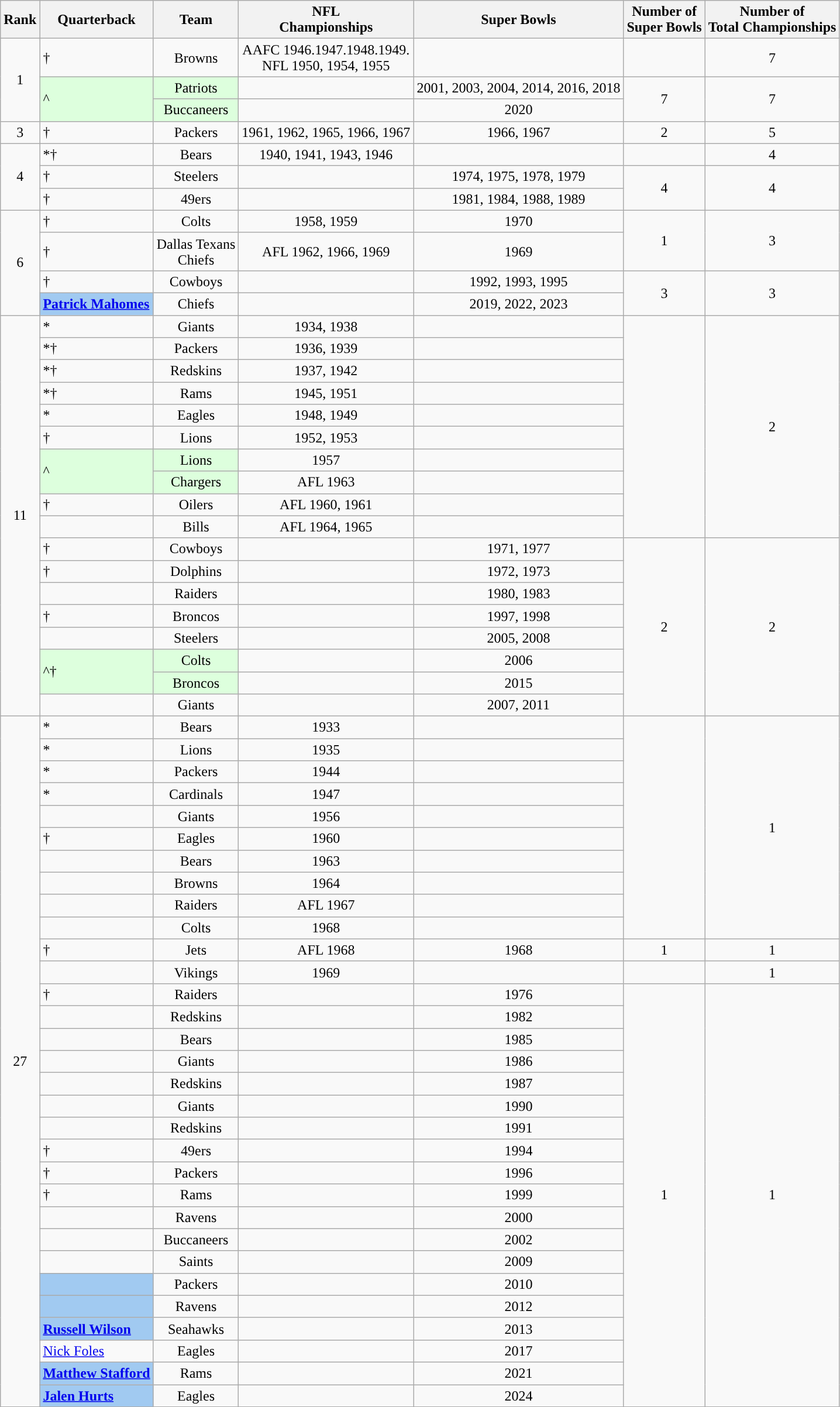<table class="wikitable sortable" width="auto">
<tr>
<th>Rank</th>
<th>Quarterback</th>
<th>Team</th>
<th>NFL<br>Championships</th>
<th>Super Bowls</th>
<th>Number of<br>Super Bowls</th>
<th>Number of<br>Total Championships</th>
</tr>
<tr style="text-align:center">
<td rowspan=3>1</td>
<td style="text-align:left">†</td>
<td data-sort-value="Browns A ">Browns</td>
<td data-sort-value="1946">AAFC 1946.1947.1948.1949.<br> NFL 1950, 1954, 1955</td>
<td data-sort-value="1946"></td>
<td></td>
<td>7</td>
</tr>
<tr style="text-align:center">
<td rowspan="2" style="text-align:left; background:#DDFFDD"> ^</td>
<td data-sort-value="Patriots P" style="background:#DDFFDD">Patriots</td>
<td data-sort-value="2001"></td>
<td>2001, 2003, 2004, 2014, 2016, 2018</td>
<td rowspan=2>7</td>
<td rowspan=2>7</td>
</tr>
<tr style="text-align:center">
<td data-sort-value="Buccaneers B" style="background:#DDFFDD">Buccaneers</td>
<td data-sort-value="2020"></td>
<td>2020</td>
</tr>
<tr style="text-align:center">
<td>3</td>
<td style="text-align:left">†</td>
<td data-sort-value="Packers C">Packers</td>
<td data-sort-value="1961">1961, 1962, 1965, 1966, 1967</td>
<td data-sort-value="1966">1966, 1967</td>
<td>2</td>
<td>5</td>
</tr>
<tr style="text-align:center">
<td rowspan=3>4</td>
<td style="text-align:left">*†</td>
<td data-sort-value="Bears B ">Bears</td>
<td data-sort-value="1940">1940, 1941, 1943, 1946</td>
<td data-sort-value="1940"></td>
<td></td>
<td>4</td>
</tr>
<tr style="text-align:center">
<td style="text-align:left">†</td>
<td data-sort-value="Steelers A">Steelers</td>
<td data-sort-value="1974"></td>
<td data-sort-value="1974">1974, 1975, 1978, 1979</td>
<td rowspan=2>4</td>
<td rowspan=2>4</td>
</tr>
<tr style="text-align:center">
<td style="text-align:left">†</td>
<td data-sort-value="49ers A">49ers</td>
<td data-sort-value="1981"></td>
<td data-sort-value="1981">1981, 1984, 1988, 1989</td>
</tr>
<tr style="text-align:center">
<td rowspan=4>6</td>
<td style="text-align:left">†</td>
<td data-sort-value="Colts A">Colts</td>
<td data-sort-value="1958">1958, 1959</td>
<td>1970</td>
<td rowspan=2>1</td>
<td rowspan=2>3</td>
</tr>
<tr style="text-align:center">
<td style="text-align:left">†</td>
<td data-sort-value="Chiefs A">Dallas Texans <br> Chiefs</td>
<td data-sort-value="1969.1962 ">AFL 1962, 1966, 1969</td>
<td>1969</td>
</tr>
<tr style="text-align:center">
<td style="text-align:left">†</td>
<td data-sort-value="Cowboys B">Cowboys</td>
<td data-sort-value="1992"></td>
<td data-sort-value="1992">1992, 1993, 1995</td>
<td rowspan=2>3</td>
<td rowspan=2>3</td>
</tr>
<tr style="text-align:center">
<td style="text-align:left; background:#A1CAF1" data-sort-value="Mahomes"><strong><a href='#'>Patrick Mahomes</a></strong></td>
<td data-sort-value="Chiefs B">Chiefs</td>
<td data-sort-value="2019"></td>
<td>2019, 2022, 2023</td>
</tr>
<tr style="text-align:center">
<td rowspan="18">11</td>
<td style="text-align:left">*</td>
<td data-sort-value="Giants A ">Giants</td>
<td data-sort-value="1934">1934, 1938</td>
<td data-sort-value="1934"></td>
<td rowspan=10></td>
<td rowspan=10>2</td>
</tr>
<tr style="text-align:center">
<td style="text-align:left"> *†</td>
<td data-sort-value="Packers A">Packers</td>
<td data-sort-value="1936">1936, 1939</td>
<td data-sort-value="1936"></td>
</tr>
<tr style="text-align:center">
<td style="text-align:left"> *†</td>
<td data-sort-value=" Redskins A">Redskins</td>
<td data-sort-value="1937">1937, 1942</td>
<td data-sort-value="1937"></td>
</tr>
<tr style="text-align:center">
<td style="text-align:left">*†</td>
<td data-sort-value=" Rams A">Rams</td>
<td data-sort-value="1945">1945, 1951</td>
<td data-sort-value="1945"></td>
</tr>
<tr style="text-align:center">
<td style="text-align:left">*</td>
<td data-sort-value="Eagles A">Eagles</td>
<td data-sort-value="1948">1948, 1949</td>
<td data-sort-value="1948"></td>
</tr>
<tr style="text-align:center">
<td style="text-align:left">†</td>
<td data-sort-value="Lions B">Lions</td>
<td data-sort-value="1952">1952, 1953</td>
<td data-sort-value="1952"></td>
</tr>
<tr style="text-align:center">
<td rowspan="2" style="text-align:left; background:#DDFFDD"> ^</td>
<td data-sort-value="Lions C" style="background:#DDFFDD">Lions</td>
<td>1957</td>
<td data-sort-value="1957"></td>
</tr>
<tr style="text-align:center">
<td style="background:#DDFFDD">Chargers</td>
<td data-sort-value="1969.1963">AFL 1963</td>
<td data-sort-value="1963"></td>
</tr>
<tr style="text-align:center">
<td style="text-align:left">†</td>
<td>Oilers</td>
<td data-sort-value="1969.1960">AFL 1960, 1961</td>
<td data-sort-value="1960"></td>
</tr>
<tr style="text-align:center">
<td style="text-align:left"></td>
<td>Bills</td>
<td data-sort-value="1969.1964 ">AFL 1964, 1965</td>
<td data-sort-value="1964"></td>
</tr>
<tr style="text-align:center">
<td style="text-align:left">†</td>
<td data-sort-value="Cowboys A">Cowboys</td>
<td data-sort-value="1971"></td>
<td data-sort-value="1971">1971, 1977</td>
<td rowspan=8>2</td>
<td rowspan=8>2</td>
</tr>
<tr style="text-align:center">
<td style="text-align:left">†</td>
<td>Dolphins</td>
<td data-sort-value="1972"></td>
<td data-sort-value="1972">1972, 1973</td>
</tr>
<tr style="text-align:center">
<td style="text-align:left"></td>
<td data-sort-value="Raiders C">Raiders</td>
<td data-sort-value="1980"></td>
<td data-sort-value="1980">1980, 1983</td>
</tr>
<tr style="text-align:center">
<td style="text-align:left">†</td>
<td data-sort-value="Broncos A ">Broncos</td>
<td data-sort-value="1997"></td>
<td data-sort-value="1997">1997, 1998</td>
</tr>
<tr style="text-align:center">
<td style="text-align:left"></td>
<td data-sort-value="Steelers B">Steelers</td>
<td data-sort-value="2005"></td>
<td data-sort-value="2005">2005, 2008</td>
</tr>
<tr style="text-align:center">
<td style="text-align:left; background:#DDFFDD" rowspan="2"> ^†</td>
<td data-sort-value="Colts C" style="background:#DDFFDD">Colts</td>
<td data-sort-value="2006"></td>
<td>2006</td>
</tr>
<tr style="text-align:center">
<td data-sort-value="Broncos B" style="background:#DDFFDD">Broncos</td>
<td data-sort-value="2015"></td>
<td>2015</td>
</tr>
<tr style="text-align:center">
<td style="text-align:left"></td>
<td data-sort-value="Giants E">Giants</td>
<td data-sort-value="2007"></td>
<td data-sort-value="2007">2007, 2011</td>
</tr>
<tr style="text-align:center">
<td rowspan="31">27</td>
<td style="text-align:left">*</td>
<td data-sort-value="Bears A ">Bears</td>
<td>1933</td>
<td data-sort-value="1933"></td>
<td rowspan=10></td>
<td rowspan=10>1</td>
</tr>
<tr style="text-align:center">
<td style="text-align:left">*</td>
<td data-sort-value="Lions A">Lions</td>
<td>1935</td>
<td data-sort-value="1935"></td>
</tr>
<tr style="text-align:center">
<td style="text-align:left"> *</td>
<td data-sort-value="Packers B">Packers</td>
<td>1944</td>
<td data-sort-value="1944"></td>
</tr>
<tr style="text-align:center">
<td style="text-align:left"> *</td>
<td>Cardinals</td>
<td>1947</td>
<td data-sort-value="1947"></td>
</tr>
<tr style="text-align:center">
<td style="text-align:left"></td>
<td data-sort-value="Giants B ">Giants</td>
<td>1956</td>
<td data-sort-value="1956"></td>
</tr>
<tr style="text-align:center">
<td style="text-align:left">†</td>
<td data-sort-value="Eagles B">Eagles</td>
<td>1960</td>
<td data-sort-value="1960"></td>
</tr>
<tr style="text-align:center">
<td style="text-align:left"></td>
<td data-sort-value="Bears C ">Bears</td>
<td>1963</td>
<td data-sort-value="1963"></td>
</tr>
<tr style="text-align:center">
<td style="text-align:left"></td>
<td data-sort-value=" Browns B">Browns</td>
<td>1964</td>
<td data-sort-value="1964"></td>
</tr>
<tr style="text-align:center">
<td style="text-align:left"></td>
<td data-sort-value=" Raiders A">Raiders</td>
<td data-sort-value=" 1969.1967 ">AFL 1967</td>
<td data-sort-value=" 1967 "></td>
</tr>
<tr style="text-align:center">
<td style="text-align:left"></td>
<td data-sort-value="Colts B">Colts</td>
<td>1968</td>
<td data-sort-value="1968"></td>
</tr>
<tr style="text-align:center">
<td style="text-align:left">†</td>
<td data-sort-value="Jets">Jets</td>
<td data-sort-value="1969.1968 ">AFL 1968</td>
<td data-sort-value="1968">1968</td>
<td>1</td>
<td>1</td>
</tr>
<tr style="text-align:center">
<td style="text-align:left"></td>
<td>Vikings</td>
<td>1969</td>
<td data-sort-value="1969"></td>
<td></td>
<td>1</td>
</tr>
<tr style="text-align:center">
<td style="text-align:left">†</td>
<td data-sort-value=" Raiders B">Raiders</td>
<td data-sort-value="1976"></td>
<td>1976</td>
<td rowspan=19>1</td>
<td rowspan=19>1</td>
</tr>
<tr style="text-align:center">
<td style="text-align:left"></td>
<td data-sort-value=" Redskins  B">Redskins</td>
<td data-sort-value="1982"></td>
<td>1982</td>
</tr>
<tr style="text-align:center">
<td style="text-align:left"></td>
<td data-sort-value="Bears D ">Bears</td>
<td data-sort-value="1985"></td>
<td>1985</td>
</tr>
<tr style="text-align:center">
<td style="text-align:left"></td>
<td data-sort-value="Giants C ">Giants</td>
<td data-sort-value="1986"></td>
<td>1986</td>
</tr>
<tr style="text-align:center">
<td style="text-align:left"></td>
<td data-sort-value=" Redskins  C">Redskins</td>
<td data-sort-value="1987"></td>
<td>1987</td>
</tr>
<tr style="text-align:center">
<td style="text-align:left"></td>
<td data-sort-value="Giants D ">Giants</td>
<td data-sort-value="1990"></td>
<td>1990</td>
</tr>
<tr style="text-align:center">
<td style="text-align:left"></td>
<td data-sort-value=" Redskins  D">Redskins</td>
<td data-sort-value="1991"></td>
<td>1991</td>
</tr>
<tr style="text-align:center">
<td style="text-align:left">†</td>
<td data-sort-value="49ers B">49ers</td>
<td data-sort-value="1994"></td>
<td>1994</td>
</tr>
<tr style="text-align:center">
<td style="text-align:left">†</td>
<td data-sort-value="Packers D">Packers</td>
<td data-sort-value="1996"></td>
<td>1996</td>
</tr>
<tr style="text-align:center">
<td style="text-align:left">†</td>
<td data-sort-value=" Rams B">Rams</td>
<td data-sort-value="1999"></td>
<td>1999</td>
</tr>
<tr style="text-align:center">
<td style="text-align:left"></td>
<td data-sort-value=" Ravens A">Ravens</td>
<td data-sort-value="2000"></td>
<td>2000</td>
</tr>
<tr style="text-align:center">
<td style="text-align:left"></td>
<td>Buccaneers</td>
<td data-sort-value="2002"></td>
<td>2002</td>
</tr>
<tr style="text-align:center">
<td style="text-align:left;"></td>
<td>Saints</td>
<td data-sort-value="2009"></td>
<td>2009</td>
</tr>
<tr style="text-align:center">
<td style="text-align:left; background:#A1CAF1"><strong></strong></td>
<td data-sort-value="Packers E">Packers</td>
<td data-sort-value="2010"></td>
<td>2010</td>
</tr>
<tr style="text-align:center">
<td style="text-align:left; background:#A1CAF1"><strong></strong></td>
<td data-sort-value="Ravens B">Ravens</td>
<td data-sort-value="2012"></td>
<td>2012</td>
</tr>
<tr style="text-align:center">
<td style="text-align:left; background:#A1CAF1" data-sort-value="Wilson, Russell"><strong><a href='#'>Russell Wilson</a></strong></td>
<td>Seahawks</td>
<td data-sort-value="2013"></td>
<td>2013</td>
</tr>
<tr style="text-align:center">
<td style="text-align:left " data-sort-value="Foles, Nick"><a href='#'>Nick Foles</a></td>
<td data-sort-value="Eagles C">Eagles</td>
<td data-sort-value="2017"></td>
<td>2017</td>
</tr>
<tr style="text-align:center">
<td style="text-align:left; background:#A1CAF1" data-sort-value="Stafford"><strong><a href='#'>Matthew Stafford</a></strong></td>
<td data-sort-value=" Rams C">Rams</td>
<td data-sort-value="2021"></td>
<td>2021</td>
</tr>
<tr style="text-align:center">
<td style="text-align:left; background:#A1CAF1" data-sort-value="Hurts"><strong><a href='#'>Jalen Hurts</a></strong></td>
<td data-sort-value=" Eagles D">Eagles</td>
<td data-sort-value="2024"></td>
<td>2024</td>
</tr>
</table>
